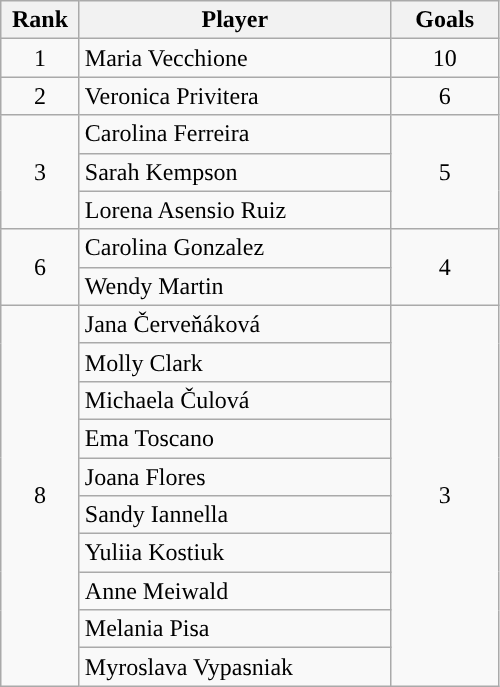<table class="wikitable" style="text-align:center">
<tr>
<th width=45>Rank</th>
<th width=200>Player</th>
<th width=65>Goals</th>
</tr>
<tr>
<td>1</td>
<td style="text-align:left"> Maria Vecchione</td>
<td>10</td>
</tr>
<tr>
<td>2</td>
<td style="text-align:left"> Veronica Privitera</td>
<td>6</td>
</tr>
<tr>
<td rowspan=3>3</td>
<td style="text-align:left"> Carolina Ferreira</td>
<td rowspan=3>5</td>
</tr>
<tr>
<td style="text-align:left"> Sarah Kempson</td>
</tr>
<tr>
<td style="text-align:left"> Lorena Asensio Ruiz</td>
</tr>
<tr>
<td rowspan=2>6</td>
<td style="text-align:left"> Carolina Gonzalez</td>
<td rowspan=2>4</td>
</tr>
<tr>
<td style="text-align:left"> Wendy Martin</td>
</tr>
<tr>
<td rowspan=10>8</td>
<td style="text-align:left"> Jana Červeňáková</td>
<td rowspan=10>3</td>
</tr>
<tr>
<td style="text-align:left"> Molly Clark</td>
</tr>
<tr>
<td style="text-align:left"> Michaela Čulová</td>
</tr>
<tr>
<td style="text-align:left"> Ema Toscano</td>
</tr>
<tr>
<td style="text-align:left"> Joana Flores</td>
</tr>
<tr>
<td style="text-align:left"> Sandy Iannella</td>
</tr>
<tr>
<td style="text-align:left"> Yuliia Kostiuk</td>
</tr>
<tr>
<td style="text-align:left"> Anne Meiwald</td>
</tr>
<tr>
<td style="text-align:left"> Melania Pisa</td>
</tr>
<tr>
<td style="text-align:left"> Myroslava Vypasniak</td>
</tr>
</table>
